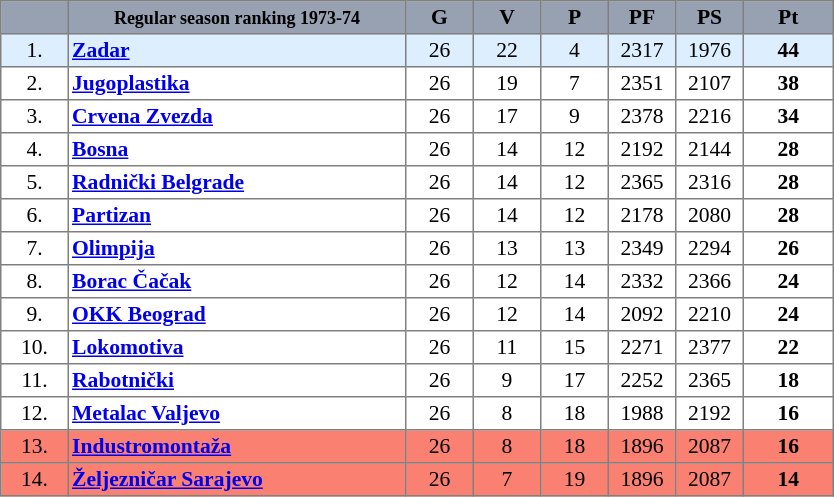<table align=center style="font-size: 90%; border-collapse:collapse" border=1 cellspacing=0 cellpadding=2>
<tr align=center bgcolor=#98A1B2>
<th width=40></th>
<th width=220><span><small>Regular season ranking 1973-74</small></span></th>
<th width="40"><span>G</span></th>
<th width="40"><span>V</span></th>
<th width="40"><span>P</span></th>
<th width="40"><span>PF</span></th>
<th width="40"><span>PS</span></th>
<th width="55"><span>Pt</span></th>
</tr>
<tr align=center style="background:#DDEEFF">
<td>1.</td>
<td style="text-align:left;"><strong><a href='#'>Zadar</a></strong></td>
<td>26</td>
<td>22</td>
<td>4</td>
<td>2317</td>
<td>1976</td>
<td><strong>44</strong></td>
</tr>
<tr align=center>
<td>2.</td>
<td style="text-align:left;"><strong><a href='#'>Jugoplastika</a></strong></td>
<td>26</td>
<td>19</td>
<td>7</td>
<td>2351</td>
<td>2107</td>
<td><strong>38</strong></td>
</tr>
<tr align=center>
<td>3.</td>
<td style="text-align:left;"><strong><a href='#'>Crvena Zvezda</a></strong></td>
<td>26</td>
<td>17</td>
<td>9</td>
<td>2378</td>
<td>2216</td>
<td><strong>34</strong></td>
</tr>
<tr align=center>
<td>4.</td>
<td style="text-align:left;"><strong><a href='#'>Bosna</a></strong></td>
<td>26</td>
<td>14</td>
<td>12</td>
<td>2192</td>
<td>2144</td>
<td><strong>28</strong></td>
</tr>
<tr align=center>
<td>5.</td>
<td style="text-align:left;"><strong><a href='#'>Radnički Belgrade</a></strong></td>
<td>26</td>
<td>14</td>
<td>12</td>
<td>2365</td>
<td>2316</td>
<td><strong>28</strong></td>
</tr>
<tr align=center>
<td>6.</td>
<td style="text-align:left;"><strong><a href='#'>Partizan</a></strong></td>
<td>26</td>
<td>14</td>
<td>12</td>
<td>2178</td>
<td>2080</td>
<td><strong>28</strong></td>
</tr>
<tr align=center>
<td>7.</td>
<td style="text-align:left;"><strong><a href='#'>Olimpija</a></strong></td>
<td>26</td>
<td>13</td>
<td>13</td>
<td>2349</td>
<td>2294</td>
<td><strong>26</strong></td>
</tr>
<tr align=center>
<td>8.</td>
<td style="text-align:left;"><strong><a href='#'>Borac Čačak</a></strong></td>
<td>26</td>
<td>12</td>
<td>14</td>
<td>2332</td>
<td>2366</td>
<td><strong>24</strong></td>
</tr>
<tr align=center>
<td>9.</td>
<td style="text-align:left;"><strong><a href='#'>OKK Beograd</a></strong></td>
<td>26</td>
<td>12</td>
<td>14</td>
<td>2092</td>
<td>2210</td>
<td><strong>24</strong></td>
</tr>
<tr align=center>
<td>10.</td>
<td style="text-align:left;"><strong><a href='#'>Lokomotiva</a></strong></td>
<td>26</td>
<td>11</td>
<td>15</td>
<td>2271</td>
<td>2377</td>
<td><strong>22</strong></td>
</tr>
<tr align=center>
<td>11.</td>
<td style="text-align:left;"><strong><a href='#'>Rabotnički</a></strong></td>
<td>26</td>
<td>9</td>
<td>17</td>
<td>2252</td>
<td>2365</td>
<td><strong>18</strong></td>
</tr>
<tr align=center>
<td>12.</td>
<td style="text-align:left;"><strong><a href='#'>Metalac Valjevo</a></strong></td>
<td>26</td>
<td>8</td>
<td>18</td>
<td>1988</td>
<td>2192</td>
<td><strong>16</strong></td>
</tr>
<tr align=center style="background:#FA8072">
<td>13.</td>
<td style="text-align:left;"><strong><a href='#'>Industromontaža</a></strong></td>
<td>26</td>
<td>8</td>
<td>18</td>
<td>1896</td>
<td>2087</td>
<td><strong>16</strong></td>
</tr>
<tr align=center style="background:#FA8072">
<td>14.</td>
<td style="text-align:left;"><strong><a href='#'>Željezničar Sarajevo</a></strong></td>
<td>26</td>
<td>7</td>
<td>19</td>
<td>1896</td>
<td>2087</td>
<td><strong>14</strong></td>
</tr>
</table>
